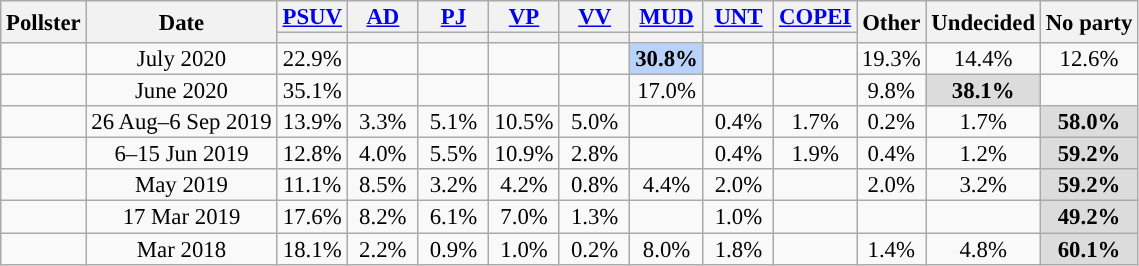<table class="wikitable sortable" style="text-align:center;font-size:95%;line-height:14px;">
<tr>
<th rowspan="2">Pollster</th>
<th rowspan="2">Date</th>
<th style="width:40px;"><a href='#'>PSUV</a></th>
<th style="width:40px;"><a href='#'>AD</a></th>
<th style="width:40px;"><a href='#'>PJ</a></th>
<th style="width:40px;"><a href='#'>VP</a></th>
<th style="width:40px;"><a href='#'>VV</a></th>
<th style="width:40px;"><a href='#'>MUD</a></th>
<th style="width:40px;"><a href='#'>UNT</a></th>
<th style="width:40px;"><a href='#'>COPEI</a></th>
<th rowspan="2">Other</th>
<th rowspan="2">Undecided</th>
<th rowspan="2">No party</th>
</tr>
<tr>
<th style="background:"></th>
<th style="background:"></th>
<th style="background:"></th>
<th style="background:"></th>
<th style="background:"></th>
<th style="background:"></th>
<th style="background:"></th>
<th style="background:"></th>
</tr>
<tr>
<td></td>
<td data-sort-value="2020-07-15">July 2020</td>
<td>22.9%</td>
<td></td>
<td></td>
<td></td>
<td></td>
<td style="background:#B9D2F9"><strong>30.8%</strong></td>
<td></td>
<td></td>
<td>19.3%</td>
<td>14.4%</td>
<td>12.6%</td>
</tr>
<tr>
<td></td>
<td data-sort-value="2020-06-15">June 2020</td>
<td>35.1%</td>
<td></td>
<td></td>
<td></td>
<td></td>
<td>17.0%</td>
<td></td>
<td></td>
<td>9.8%</td>
<td style="background:#DCDCDC"><strong>38.1%</strong></td>
<td></td>
</tr>
<tr>
<td></td>
<td data-sort-value="2019-09-26">26 Aug–6 Sep 2019</td>
<td>13.9%</td>
<td>3.3%</td>
<td>5.1%</td>
<td>10.5%</td>
<td>5.0%</td>
<td></td>
<td>0.4%</td>
<td>1.7%</td>
<td>0.2%</td>
<td>1.7%</td>
<td style="background:#DCDCDC"><strong>58.0%</strong></td>
</tr>
<tr>
<td></td>
<td data-sort-value="2019-06-15">6–15 Jun 2019</td>
<td>12.8%</td>
<td>4.0%</td>
<td>5.5%</td>
<td>10.9%</td>
<td>2.8%</td>
<td></td>
<td>0.4%</td>
<td>1.9%</td>
<td>0.4%</td>
<td>1.2%</td>
<td style="background:#DCDCDC"><strong>59.2%</strong></td>
</tr>
<tr>
<td></td>
<td data-sort-value="2019-05-15">May 2019</td>
<td>11.1%</td>
<td>8.5%</td>
<td>3.2%</td>
<td>4.2%</td>
<td>0.8%</td>
<td>4.4%</td>
<td>2.0%</td>
<td></td>
<td>2.0%</td>
<td>3.2%</td>
<td style="background:#DCDCDC"><strong>59.2%</strong></td>
</tr>
<tr>
<td></td>
<td data-sort-value="2019-03-17">17 Mar 2019</td>
<td>17.6%</td>
<td>8.2%</td>
<td>6.1%</td>
<td>7.0%</td>
<td>1.3%</td>
<td></td>
<td>1.0%</td>
<td></td>
<td></td>
<td></td>
<td style="background:#DCDCDC"><strong>49.2%</strong></td>
</tr>
<tr>
<td></td>
<td data-sort-value="2018-03-15">Mar 2018</td>
<td>18.1%</td>
<td>2.2%</td>
<td>0.9%</td>
<td>1.0%</td>
<td>0.2%</td>
<td>8.0%</td>
<td>1.8%</td>
<td></td>
<td>1.4%</td>
<td>4.8%</td>
<td style="background:#DCDCDC"><strong>60.1%</strong></td>
</tr>
</table>
